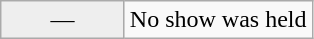<table class="wikitable">
<tr>
<td width="75px" style="background:#eee;" align="center">—</td>
<td>No show was held</td>
</tr>
</table>
